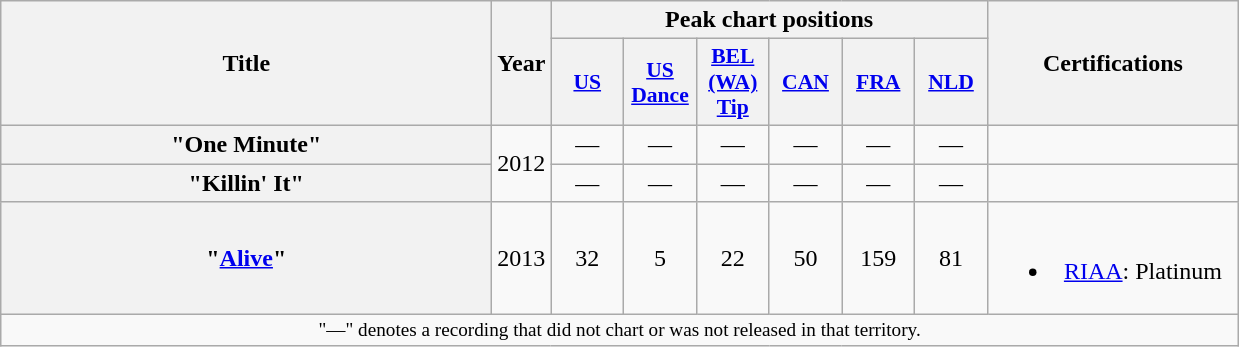<table class="wikitable plainrowheaders" style="text-align:center;">
<tr>
<th scope="col" rowspan="2" style="width:20em;">Title</th>
<th scope="col" rowspan="2" style="width:1em;">Year</th>
<th scope="col" colspan="6">Peak chart positions</th>
<th scope="col" rowspan="2" style="width:10em;">Certifications</th>
</tr>
<tr>
<th scope="col" style="width:2.9em;font-size:90%;"><a href='#'>US</a><br></th>
<th scope="col" style="width:2.9em;font-size:90%;"><a href='#'>US Dance</a><br></th>
<th scope="col" style="width:2.9em;font-size:90%;"><a href='#'>BEL<br>(WA)<br>Tip</a><br></th>
<th scope="col" style="width:2.9em;font-size:90%;"><a href='#'>CAN</a><br></th>
<th scope="col" style="width:2.9em;font-size:90%;"><a href='#'>FRA</a><br></th>
<th scope="col" style="width:2.9em;font-size:90%;"><a href='#'>NLD</a><br></th>
</tr>
<tr>
<th scope="row">"One Minute"</th>
<td rowspan="2">2012</td>
<td>—</td>
<td>—</td>
<td>—</td>
<td>—</td>
<td>—</td>
<td>—</td>
<td></td>
</tr>
<tr>
<th scope="row">"Killin' It"</th>
<td>—</td>
<td>—</td>
<td>—</td>
<td>—</td>
<td>—</td>
<td>—</td>
<td></td>
</tr>
<tr>
<th scope="row">"<a href='#'>Alive</a>"</th>
<td>2013</td>
<td>32</td>
<td>5</td>
<td>22</td>
<td>50</td>
<td>159</td>
<td>81</td>
<td><br><ul><li><a href='#'>RIAA</a>: Platinum</li></ul></td>
</tr>
<tr>
<td colspan="12" style="font-size:80%">"—" denotes a recording that did not chart or was not released in that territory.</td>
</tr>
</table>
